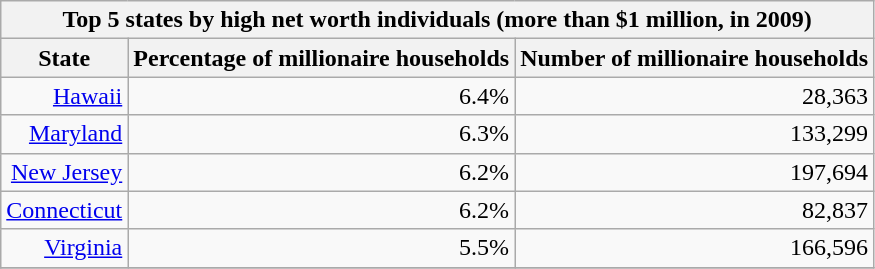<table class="wikitable" style="text-align:right; margin-right:60px">
<tr>
<th colspan=3>Top 5 states by high net worth individuals (more than $1 million, in 2009)</th>
</tr>
<tr>
<th>State</th>
<th>Percentage of millionaire households</th>
<th>Number of millionaire households</th>
</tr>
<tr>
<td><a href='#'>Hawaii</a></td>
<td>6.4%</td>
<td>28,363</td>
</tr>
<tr>
<td><a href='#'>Maryland</a></td>
<td>6.3%</td>
<td>133,299</td>
</tr>
<tr>
<td><a href='#'>New Jersey</a></td>
<td>6.2%</td>
<td>197,694</td>
</tr>
<tr>
<td><a href='#'>Connecticut</a></td>
<td>6.2%</td>
<td>82,837</td>
</tr>
<tr>
<td><a href='#'>Virginia</a></td>
<td>5.5%</td>
<td>166,596</td>
</tr>
<tr>
</tr>
</table>
